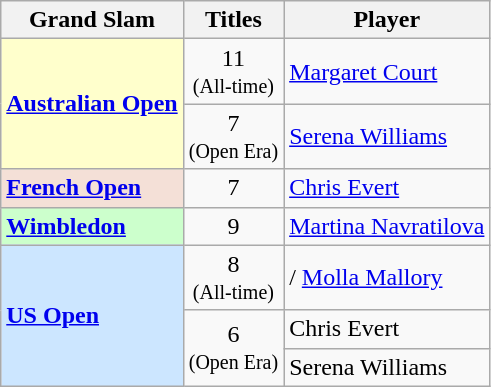<table class="wikitable nowrap">
<tr>
<th>Grand Slam</th>
<th>Titles</th>
<th>Player</th>
</tr>
<tr>
<td rowspan=2 style="background: #ffffcc;"><strong><a href='#'>Australian Open</a></strong></td>
<td align=center>11<br> <small>(All-time)</small></td>
<td> <a href='#'>Margaret Court</a></td>
</tr>
<tr>
<td align=center>7<br> <small>(Open Era)</small></td>
<td> <a href='#'>Serena Williams</a></td>
</tr>
<tr>
<td style="background: #f4e0d7;"><strong><a href='#'>French Open</a></strong></td>
<td align=center>7</td>
<td> <a href='#'>Chris Evert</a></td>
</tr>
<tr>
<td style="background: #ccffcc;"><strong><a href='#'>Wimbledon</a></strong></td>
<td align=center>9</td>
<td> <a href='#'>Martina Navratilova</a></td>
</tr>
<tr>
<td rowspan=3 style="background: #cce6ff;"><strong><a href='#'>US Open</a></strong></td>
<td align=center>8<br> <small>(All-time)</small></td>
<td>/ <a href='#'>Molla Mallory</a></td>
</tr>
<tr>
<td rowspan=2 align=center>6<br> <small>(Open Era)</small></td>
<td> Chris Evert</td>
</tr>
<tr>
<td> Serena Williams</td>
</tr>
</table>
